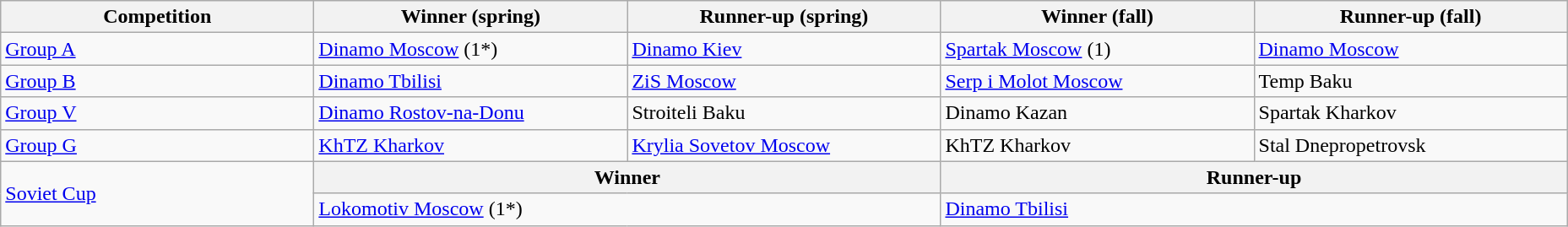<table class="wikitable">
<tr>
<th style="width:15em">Competition</th>
<th style="width:15em">Winner (spring)</th>
<th style="width:15em">Runner-up (spring)</th>
<th style="width:15em">Winner (fall)</th>
<th style="width:15em">Runner-up (fall)</th>
</tr>
<tr>
<td><a href='#'>Group A</a></td>
<td><a href='#'>Dinamo Moscow</a> (1*)</td>
<td><a href='#'>Dinamo Kiev</a></td>
<td><a href='#'>Spartak Moscow</a> (1)</td>
<td><a href='#'>Dinamo Moscow</a></td>
</tr>
<tr>
<td><a href='#'>Group B</a></td>
<td><a href='#'>Dinamo Tbilisi</a></td>
<td><a href='#'>ZiS Moscow</a></td>
<td><a href='#'>Serp i Molot Moscow</a></td>
<td>Temp Baku</td>
</tr>
<tr>
<td><a href='#'>Group V</a></td>
<td><a href='#'>Dinamo Rostov-na-Donu</a></td>
<td>Stroiteli Baku</td>
<td>Dinamo Kazan</td>
<td>Spartak Kharkov</td>
</tr>
<tr>
<td><a href='#'>Group G</a></td>
<td><a href='#'>KhTZ Kharkov</a></td>
<td><a href='#'>Krylia Sovetov Moscow</a></td>
<td>KhTZ Kharkov</td>
<td>Stal Dnepropetrovsk</td>
</tr>
<tr>
<td rowspan=2><a href='#'>Soviet Cup</a></td>
<th style="width:15em" colspan=2>Winner</th>
<th style="width:15em" colspan=2>Runner-up</th>
</tr>
<tr>
<td colspan=2><a href='#'>Lokomotiv Moscow</a> (1*)</td>
<td colspan=2><a href='#'>Dinamo Tbilisi</a></td>
</tr>
</table>
